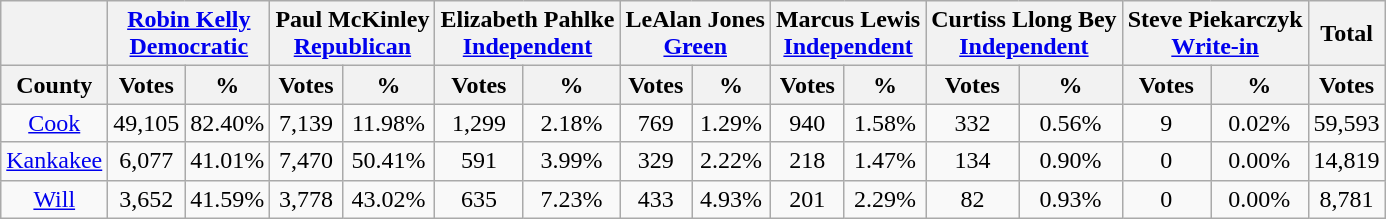<table class="wikitable sortable" style="text-align:center">
<tr>
<th></th>
<th colspan="2" style="text-align:center;"><a href='#'>Robin Kelly</a><br><a href='#'>Democratic</a></th>
<th colspan="2" style="text-align:center;">Paul McKinley<br><a href='#'>Republican</a></th>
<th colspan="2" style="text-align:center;">Elizabeth Pahlke<br><a href='#'>Independent</a></th>
<th colspan="2" style="text-align:center;">LeAlan Jones<br><a href='#'>Green</a></th>
<th colspan="2" style="text-align:center;">Marcus Lewis<br><a href='#'>Independent</a></th>
<th colspan="2" style="text-align:center;">Curtiss Llong Bey<br><a href='#'>Independent</a></th>
<th colspan="2" style="text-align:center;">Steve Piekarczyk<br><a href='#'>Write-in</a></th>
<th style="text-align:center;">Total</th>
</tr>
<tr>
<th style="text-align:center;">County</th>
<th style="text-align:center;" data-sort-type="number">Votes</th>
<th style="text-align:center;" data-sort-type="number">%</th>
<th style="text-align:center;" data-sort-type="number">Votes</th>
<th style="text-align:center;" data-sort-type="number">%</th>
<th style="text-align:center;" data-sort-type="number">Votes</th>
<th style="text-align:center;" data-sort-type="number">%</th>
<th style="text-align:center;" data-sort-type="number">Votes</th>
<th style="text-align:center;" data-sort-type="number">%</th>
<th style="text-align:center;" data-sort-type="number">Votes</th>
<th style="text-align:center;" data-sort-type="number">%</th>
<th style="text-align:center;" data-sort-type="number">Votes</th>
<th style="text-align:center;" data-sort-type="number">%</th>
<th style="text-align:center;" data-sort-type="number">Votes</th>
<th style="text-align:center;" data-sort-type="number">%</th>
<th style="text-align:center;" data-sort-type="number">Votes</th>
</tr>
<tr>
<td style="text-align:center;"><a href='#'>Cook</a></td>
<td>49,105</td>
<td>82.40%</td>
<td>7,139</td>
<td>11.98%</td>
<td>1,299</td>
<td>2.18%</td>
<td>769</td>
<td>1.29%</td>
<td>940</td>
<td>1.58%</td>
<td>332</td>
<td>0.56%</td>
<td>9</td>
<td>0.02%</td>
<td>59,593</td>
</tr>
<tr>
<td style="text-align:center;"><a href='#'>Kankakee</a></td>
<td>6,077</td>
<td>41.01%</td>
<td>7,470</td>
<td>50.41%</td>
<td>591</td>
<td>3.99%</td>
<td>329</td>
<td>2.22%</td>
<td>218</td>
<td>1.47%</td>
<td>134</td>
<td>0.90%</td>
<td>0</td>
<td>0.00%</td>
<td>14,819</td>
</tr>
<tr>
<td style="text-align:center;"><a href='#'>Will</a></td>
<td>3,652</td>
<td>41.59%</td>
<td>3,778</td>
<td>43.02%</td>
<td>635</td>
<td>7.23%</td>
<td>433</td>
<td>4.93%</td>
<td>201</td>
<td>2.29%</td>
<td>82</td>
<td>0.93%</td>
<td>0</td>
<td>0.00%</td>
<td>8,781</td>
</tr>
</table>
